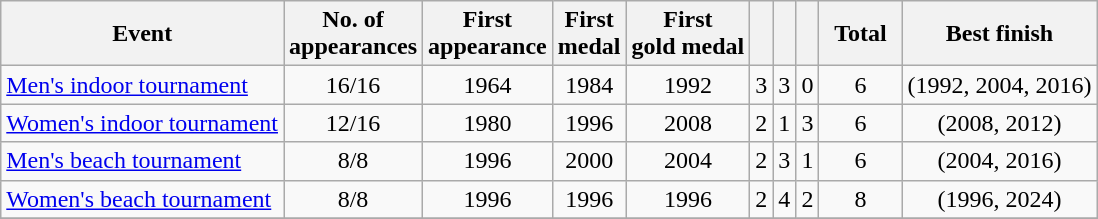<table class="wikitable sortable" style="text-align:center">
<tr>
<th>Event</th>
<th>No. of<br>appearances</th>
<th>First<br>appearance</th>
<th>First<br>medal</th>
<th>First<br>gold medal</th>
<th width:3em; font-weight:bold;"></th>
<th width:3em; font-weight:bold;"></th>
<th width:3em; font-weight:bold;"></th>
<th style="width:3em; font-weight:bold;">Total</th>
<th>Best finish</th>
</tr>
<tr>
<td align=left><a href='#'>Men's indoor tournament</a></td>
<td>16/16</td>
<td>1964</td>
<td>1984</td>
<td>1992</td>
<td>3</td>
<td>3</td>
<td>0</td>
<td>6</td>
<td> (1992, 2004, 2016)</td>
</tr>
<tr>
<td align=left><a href='#'>Women's indoor tournament</a></td>
<td>12/16</td>
<td>1980</td>
<td>1996</td>
<td>2008</td>
<td>2</td>
<td>1</td>
<td>3</td>
<td>6</td>
<td> (2008, 2012)</td>
</tr>
<tr>
<td align=left><a href='#'>Men's beach tournament</a></td>
<td>8/8</td>
<td>1996</td>
<td>2000</td>
<td>2004</td>
<td>2</td>
<td>3</td>
<td>1</td>
<td>6</td>
<td> (2004, 2016)</td>
</tr>
<tr>
<td align=left><a href='#'>Women's beach tournament</a></td>
<td>8/8</td>
<td>1996</td>
<td>1996</td>
<td>1996</td>
<td>2</td>
<td>4</td>
<td>2</td>
<td>8</td>
<td> (1996, 2024)</td>
</tr>
<tr>
</tr>
</table>
